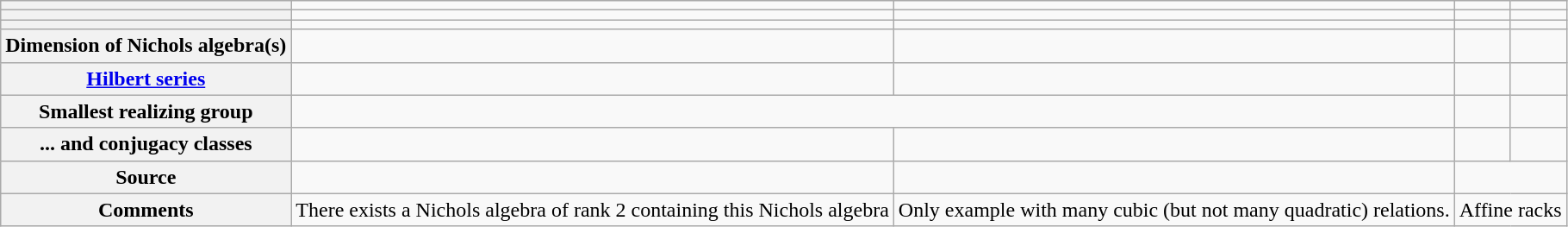<table class="wikitable">
<tr>
<th></th>
<td></td>
<td></td>
<td></td>
<td></td>
</tr>
<tr>
<th> </th>
<td></td>
<td></td>
<td></td>
<td></td>
</tr>
<tr>
<th></th>
<td></td>
<td></td>
<td></td>
<td></td>
</tr>
<tr>
<th>Dimension of Nichols algebra(s)</th>
<td></td>
<td></td>
<td></td>
<td></td>
</tr>
<tr>
<th><a href='#'>Hilbert series</a></th>
<td></td>
<td></td>
<td></td>
<td></td>
</tr>
<tr>
<th>Smallest realizing group</th>
<td colspan=2></td>
<td></td>
<td></td>
</tr>
<tr>
<th>... and conjugacy classes</th>
<td></td>
<td></td>
<td></td>
<td></td>
</tr>
<tr>
<th>Source</th>
<td></td>
<td></td>
<td colspan=2></td>
</tr>
<tr>
<th>Comments</th>
<td>There exists a Nichols algebra of rank 2 containing this Nichols algebra</td>
<td>Only example with many cubic (but not many quadratic) relations.</td>
<td colspan=2>Affine racks</td>
</tr>
</table>
